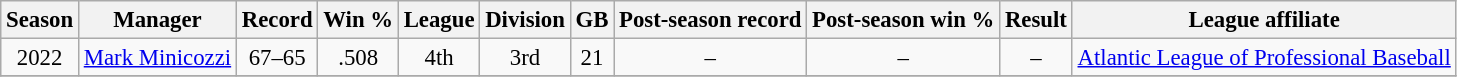<table class="wikitable sortable" style="font-size: 95%; text-align:center;">
<tr>
<th>Season</th>
<th>Manager</th>
<th>Record</th>
<th>Win %</th>
<th>League</th>
<th>Division</th>
<th>GB</th>
<th>Post-season record</th>
<th>Post-season win %</th>
<th class="unsortable">Result</th>
<th class="unsortable">League affiliate</th>
</tr>
<tr>
<td>2022</td>
<td><a href='#'>Mark Minicozzi</a></td>
<td>67–65</td>
<td>.508</td>
<td>4th</td>
<td>3rd</td>
<td>21</td>
<td>–</td>
<td>–</td>
<td>–</td>
<td><a href='#'>Atlantic League of Professional Baseball</a></td>
</tr>
<tr>
</tr>
</table>
